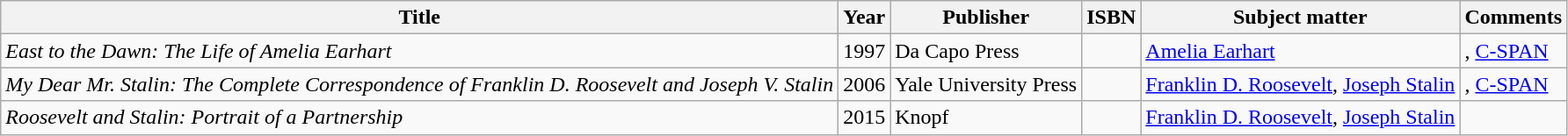<table class="wikitable sortable">
<tr>
<th>Title</th>
<th>Year</th>
<th>Publisher</th>
<th>ISBN</th>
<th>Subject matter</th>
<th>Comments</th>
</tr>
<tr>
<td><em>East to the Dawn: The Life of Amelia Earhart</em></td>
<td>1997</td>
<td>Da Capo Press</td>
<td></td>
<td><a href='#'>Amelia Earhart</a></td>
<td>, <a href='#'>C-SPAN</a></td>
</tr>
<tr>
<td><em>My Dear Mr. Stalin: The Complete Correspondence of Franklin D. Roosevelt and Joseph V. Stalin</em></td>
<td>2006</td>
<td>Yale University Press</td>
<td></td>
<td><a href='#'>Franklin D. Roosevelt</a>, <a href='#'>Joseph Stalin</a></td>
<td>, <a href='#'>C-SPAN</a></td>
</tr>
<tr>
<td><em>Roosevelt and Stalin: Portrait of a Partnership</em></td>
<td>2015</td>
<td>Knopf</td>
<td></td>
<td><a href='#'>Franklin D. Roosevelt</a>, <a href='#'>Joseph Stalin</a></td>
<td></td>
</tr>
</table>
